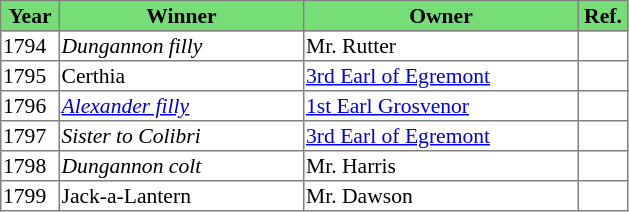<table class = "sortable" | border="1" style="border-collapse: collapse; font-size:90%">
<tr style="background:#7d7; text-align:center;">
<th style="width:36px;"><strong>Year</strong><br></th>
<th style="width:160px;"><strong>Winner</strong><br></th>
<th style="width:180px;"><strong>Owner</strong><br></th>
<th style="width:30px;"><strong>Ref.</strong><br></th>
</tr>
<tr>
<td>1794</td>
<td><em>Dungannon filly</em></td>
<td>Mr. Rutter</td>
<td></td>
</tr>
<tr>
<td>1795</td>
<td>Certhia</td>
<td><a href='#'>3rd Earl of Egremont</a></td>
<td></td>
</tr>
<tr>
<td>1796</td>
<td><em><a href='#'>Alexander filly</a></em></td>
<td><a href='#'>1st Earl Grosvenor</a></td>
<td></td>
</tr>
<tr>
<td>1797</td>
<td><em>Sister to Colibri</em></td>
<td><a href='#'>3rd Earl of Egremont</a></td>
<td></td>
</tr>
<tr>
<td>1798</td>
<td><em>Dungannon colt</em></td>
<td>Mr. Harris</td>
<td></td>
</tr>
<tr>
<td>1799</td>
<td>Jack-a-Lantern</td>
<td>Mr. Dawson</td>
<td></td>
</tr>
</table>
